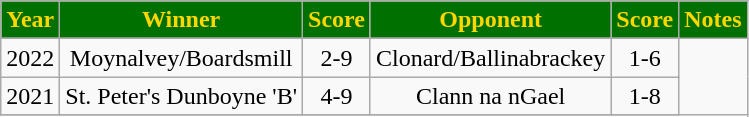<table class="wikitable" style="text-align:center;">
<tr>
<th style="background:#007000;color:gold">Year</th>
<th style="background:#007000;color:gold">Winner</th>
<th style="background:#007000;color:gold">Score</th>
<th style="background:#007000;color:gold">Opponent</th>
<th style="background:#007000;color:gold">Score</th>
<th style="background:#007000;color:gold">Notes</th>
</tr>
<tr 15B.C>
</tr>
<tr>
<td>2022</td>
<td>Moynalvey/Boardsmill</td>
<td>2-9</td>
<td>Clonard/Ballinabrackey</td>
<td>1-6</td>
</tr>
<tr>
<td>2021</td>
<td>St. Peter's Dunboyne 'B'</td>
<td>4-9</td>
<td>Clann na nGael</td>
<td>1-8</td>
</tr>
<tr>
</tr>
</table>
